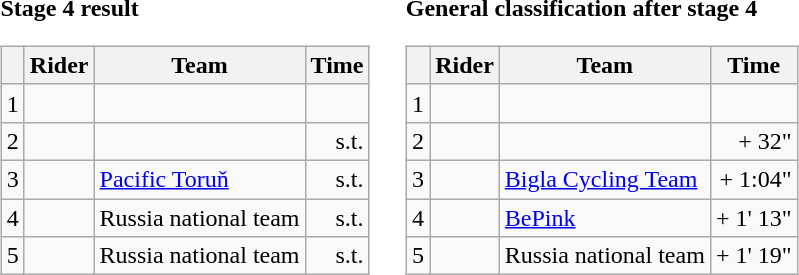<table>
<tr>
<td><strong>Stage 4 result</strong><br><table class="wikitable">
<tr>
<th></th>
<th>Rider</th>
<th>Team</th>
<th>Time</th>
</tr>
<tr>
<td>1</td>
<td><strong></strong> </td>
<td><strong></strong></td>
<td align="right"><strong></strong></td>
</tr>
<tr>
<td>2</td>
<td></td>
<td></td>
<td align="right">s.t.</td>
</tr>
<tr>
<td>3</td>
<td></td>
<td><a href='#'>Pacific Toruň</a></td>
<td align="right">s.t.</td>
</tr>
<tr>
<td>4</td>
<td></td>
<td>Russia national team</td>
<td align="right">s.t.</td>
</tr>
<tr>
<td>5</td>
<td></td>
<td>Russia national team</td>
<td align="right">s.t.</td>
</tr>
</table>
</td>
<td></td>
<td><strong>General classification after stage 4</strong><br><table class="wikitable">
<tr>
<th></th>
<th>Rider</th>
<th>Team</th>
<th>Time</th>
</tr>
<tr>
<td>1</td>
<td><strong></strong> </td>
<td><strong></strong></td>
<td align="right"><strong></strong></td>
</tr>
<tr>
<td>2</td>
<td></td>
<td></td>
<td align="right">+ 32"</td>
</tr>
<tr>
<td>3</td>
<td></td>
<td><a href='#'>Bigla Cycling Team</a></td>
<td align="right">+ 1:04"</td>
</tr>
<tr>
<td>4</td>
<td> </td>
<td><a href='#'>BePink</a></td>
<td align="right">+ 1' 13"</td>
</tr>
<tr>
<td>5</td>
<td></td>
<td>Russia national team</td>
<td align="right">+ 1' 19"</td>
</tr>
</table>
</td>
</tr>
</table>
